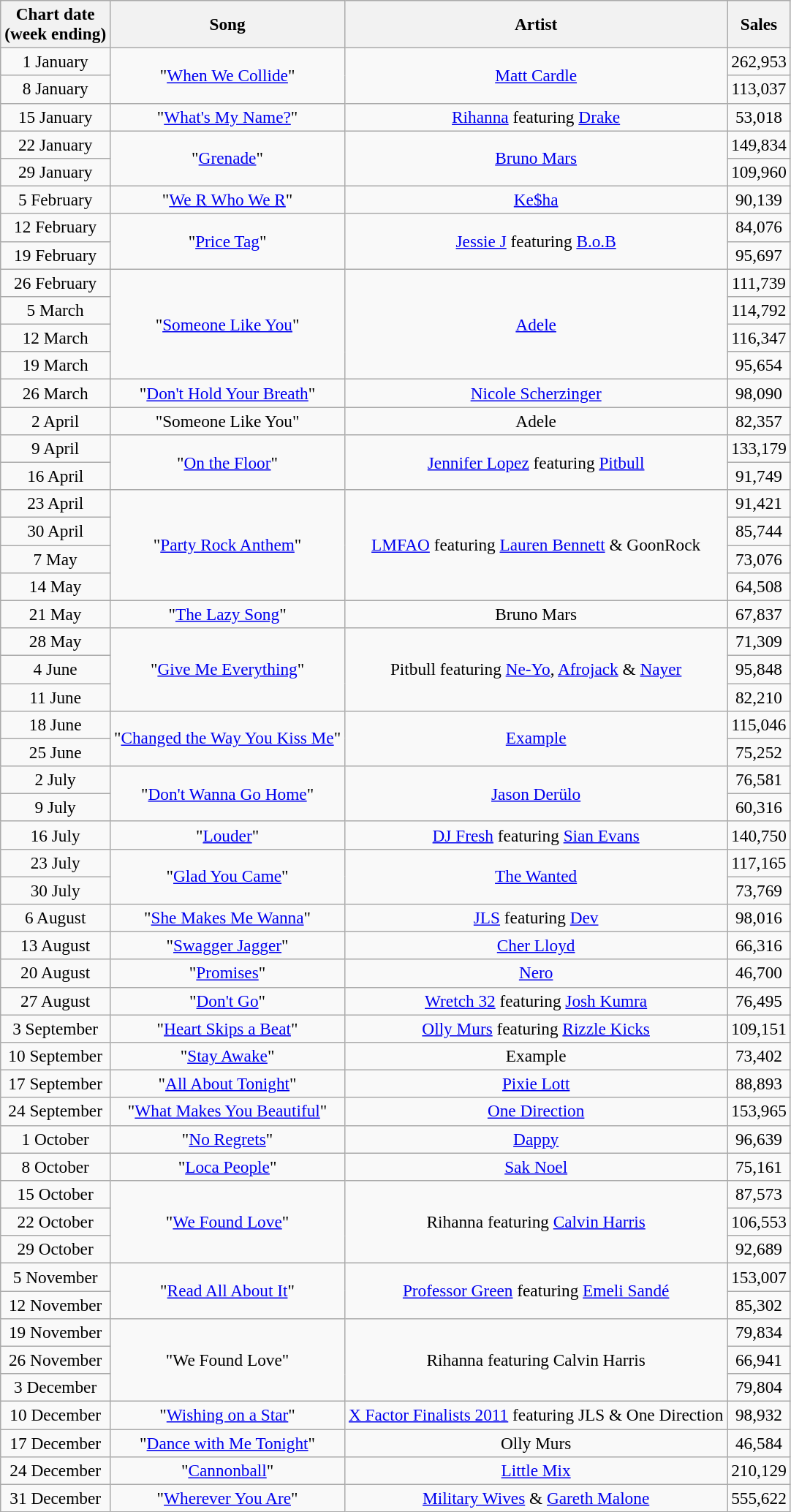<table class="wikitable plainrowheaders" style="font-size:97%; text-align:center;">
<tr>
<th>Chart date<br>(week ending)</th>
<th>Song</th>
<th>Artist</th>
<th>Sales</th>
</tr>
<tr>
<td>1 January</td>
<td rowspan="2">"<a href='#'>When We Collide</a>"</td>
<td rowspan="2"><a href='#'>Matt Cardle</a></td>
<td>262,953</td>
</tr>
<tr>
<td>8 January</td>
<td>113,037</td>
</tr>
<tr>
<td>15 January</td>
<td>"<a href='#'>What's My Name?</a>"</td>
<td><a href='#'>Rihanna</a> featuring <a href='#'>Drake</a></td>
<td>53,018</td>
</tr>
<tr>
<td>22 January</td>
<td rowspan="2">"<a href='#'>Grenade</a>"</td>
<td rowspan="2"><a href='#'>Bruno Mars</a></td>
<td>149,834</td>
</tr>
<tr>
<td>29 January</td>
<td>109,960</td>
</tr>
<tr>
<td>5 February</td>
<td>"<a href='#'>We R Who We R</a>"</td>
<td><a href='#'>Ke$ha</a></td>
<td>90,139</td>
</tr>
<tr>
<td>12 February</td>
<td rowspan="2">"<a href='#'>Price Tag</a>"</td>
<td rowspan="2"><a href='#'>Jessie J</a> featuring <a href='#'>B.o.B</a></td>
<td>84,076</td>
</tr>
<tr>
<td>19 February</td>
<td>95,697</td>
</tr>
<tr>
<td>26 February</td>
<td rowspan="4">"<a href='#'>Someone Like You</a>"</td>
<td rowspan="4"><a href='#'>Adele</a></td>
<td>111,739</td>
</tr>
<tr>
<td>5 March</td>
<td>114,792</td>
</tr>
<tr>
<td>12 March</td>
<td>116,347</td>
</tr>
<tr>
<td>19 March</td>
<td>95,654</td>
</tr>
<tr>
<td>26 March</td>
<td>"<a href='#'>Don't Hold Your Breath</a>"</td>
<td><a href='#'>Nicole Scherzinger</a></td>
<td>98,090</td>
</tr>
<tr>
<td>2 April</td>
<td>"Someone Like You"</td>
<td>Adele</td>
<td>82,357</td>
</tr>
<tr>
<td>9 April</td>
<td rowspan="2">"<a href='#'>On the Floor</a>"</td>
<td rowspan="2"><a href='#'>Jennifer Lopez</a> featuring <a href='#'>Pitbull</a></td>
<td>133,179</td>
</tr>
<tr>
<td>16 April</td>
<td>91,749</td>
</tr>
<tr>
<td>23 April</td>
<td rowspan="4">"<a href='#'>Party Rock Anthem</a>"</td>
<td rowspan="4"><a href='#'>LMFAO</a> featuring <a href='#'>Lauren Bennett</a> & GoonRock</td>
<td>91,421</td>
</tr>
<tr>
<td>30 April</td>
<td>85,744</td>
</tr>
<tr>
<td>7 May</td>
<td>73,076</td>
</tr>
<tr>
<td>14 May</td>
<td>64,508</td>
</tr>
<tr>
<td>21 May</td>
<td>"<a href='#'>The Lazy Song</a>"</td>
<td>Bruno Mars</td>
<td>67,837</td>
</tr>
<tr>
<td>28 May</td>
<td rowspan="3">"<a href='#'>Give Me Everything</a>"</td>
<td rowspan="3">Pitbull featuring <a href='#'>Ne-Yo</a>, <a href='#'>Afrojack</a> & <a href='#'>Nayer</a></td>
<td>71,309</td>
</tr>
<tr>
<td>4 June</td>
<td>95,848</td>
</tr>
<tr>
<td>11 June</td>
<td>82,210</td>
</tr>
<tr>
<td>18 June</td>
<td rowspan="2">"<a href='#'>Changed the Way You Kiss Me</a>"</td>
<td rowspan="2"><a href='#'>Example</a></td>
<td>115,046</td>
</tr>
<tr>
<td>25 June</td>
<td>75,252</td>
</tr>
<tr>
<td>2 July</td>
<td rowspan="2">"<a href='#'>Don't Wanna Go Home</a>"</td>
<td rowspan="2"><a href='#'>Jason Derülo</a></td>
<td>76,581</td>
</tr>
<tr>
<td>9 July</td>
<td>60,316</td>
</tr>
<tr>
<td>16 July</td>
<td>"<a href='#'>Louder</a>"</td>
<td><a href='#'>DJ Fresh</a> featuring <a href='#'>Sian Evans</a></td>
<td>140,750</td>
</tr>
<tr>
<td>23 July</td>
<td rowspan="2">"<a href='#'>Glad You Came</a>"</td>
<td rowspan="2"><a href='#'>The Wanted</a></td>
<td>117,165</td>
</tr>
<tr>
<td>30 July</td>
<td>73,769</td>
</tr>
<tr>
<td>6 August</td>
<td>"<a href='#'>She Makes Me Wanna</a>"</td>
<td><a href='#'>JLS</a> featuring <a href='#'>Dev</a></td>
<td>98,016</td>
</tr>
<tr>
<td>13 August</td>
<td>"<a href='#'>Swagger Jagger</a>"</td>
<td><a href='#'>Cher Lloyd</a></td>
<td>66,316</td>
</tr>
<tr>
<td>20 August</td>
<td>"<a href='#'>Promises</a>"</td>
<td><a href='#'>Nero</a></td>
<td>46,700</td>
</tr>
<tr>
<td>27 August</td>
<td>"<a href='#'>Don't Go</a>"</td>
<td><a href='#'>Wretch 32</a> featuring <a href='#'>Josh Kumra</a></td>
<td>76,495</td>
</tr>
<tr>
<td>3 September</td>
<td>"<a href='#'>Heart Skips a Beat</a>"</td>
<td><a href='#'>Olly Murs</a> featuring <a href='#'>Rizzle Kicks</a></td>
<td>109,151</td>
</tr>
<tr>
<td>10 September</td>
<td>"<a href='#'>Stay Awake</a>"</td>
<td>Example</td>
<td>73,402</td>
</tr>
<tr>
<td>17 September</td>
<td>"<a href='#'>All About Tonight</a>"</td>
<td><a href='#'>Pixie Lott</a></td>
<td>88,893</td>
</tr>
<tr>
<td>24 September</td>
<td>"<a href='#'>What Makes You Beautiful</a>"</td>
<td><a href='#'>One Direction</a></td>
<td>153,965</td>
</tr>
<tr>
<td>1 October</td>
<td>"<a href='#'>No Regrets</a>"</td>
<td><a href='#'>Dappy</a></td>
<td>96,639</td>
</tr>
<tr>
<td>8 October</td>
<td>"<a href='#'>Loca People</a>"</td>
<td><a href='#'>Sak Noel</a></td>
<td>75,161</td>
</tr>
<tr>
<td>15 October</td>
<td rowspan="3">"<a href='#'>We Found Love</a>"</td>
<td rowspan="3">Rihanna featuring <a href='#'>Calvin Harris</a></td>
<td>87,573</td>
</tr>
<tr>
<td>22 October</td>
<td>106,553</td>
</tr>
<tr>
<td>29 October</td>
<td>92,689</td>
</tr>
<tr>
<td>5 November</td>
<td rowspan="2">"<a href='#'>Read All About It</a>"</td>
<td rowspan="2"><a href='#'>Professor Green</a> featuring <a href='#'>Emeli Sandé</a></td>
<td>153,007</td>
</tr>
<tr>
<td>12 November</td>
<td>85,302</td>
</tr>
<tr>
<td>19 November</td>
<td rowspan="3">"We Found Love"</td>
<td rowspan="3">Rihanna featuring Calvin Harris</td>
<td>79,834</td>
</tr>
<tr>
<td>26 November</td>
<td>66,941</td>
</tr>
<tr>
<td>3 December</td>
<td>79,804</td>
</tr>
<tr>
<td>10 December</td>
<td>"<a href='#'>Wishing on a Star</a>"</td>
<td><a href='#'>X Factor Finalists 2011</a> featuring JLS & One Direction</td>
<td>98,932</td>
</tr>
<tr>
<td>17 December</td>
<td>"<a href='#'>Dance with Me Tonight</a>"</td>
<td>Olly Murs</td>
<td>46,584</td>
</tr>
<tr>
<td>24 December</td>
<td>"<a href='#'>Cannonball</a>"</td>
<td><a href='#'>Little Mix</a></td>
<td>210,129</td>
</tr>
<tr>
<td>31 December</td>
<td>"<a href='#'>Wherever You Are</a>"</td>
<td><a href='#'>Military Wives</a> & <a href='#'>Gareth Malone</a></td>
<td>555,622</td>
</tr>
</table>
